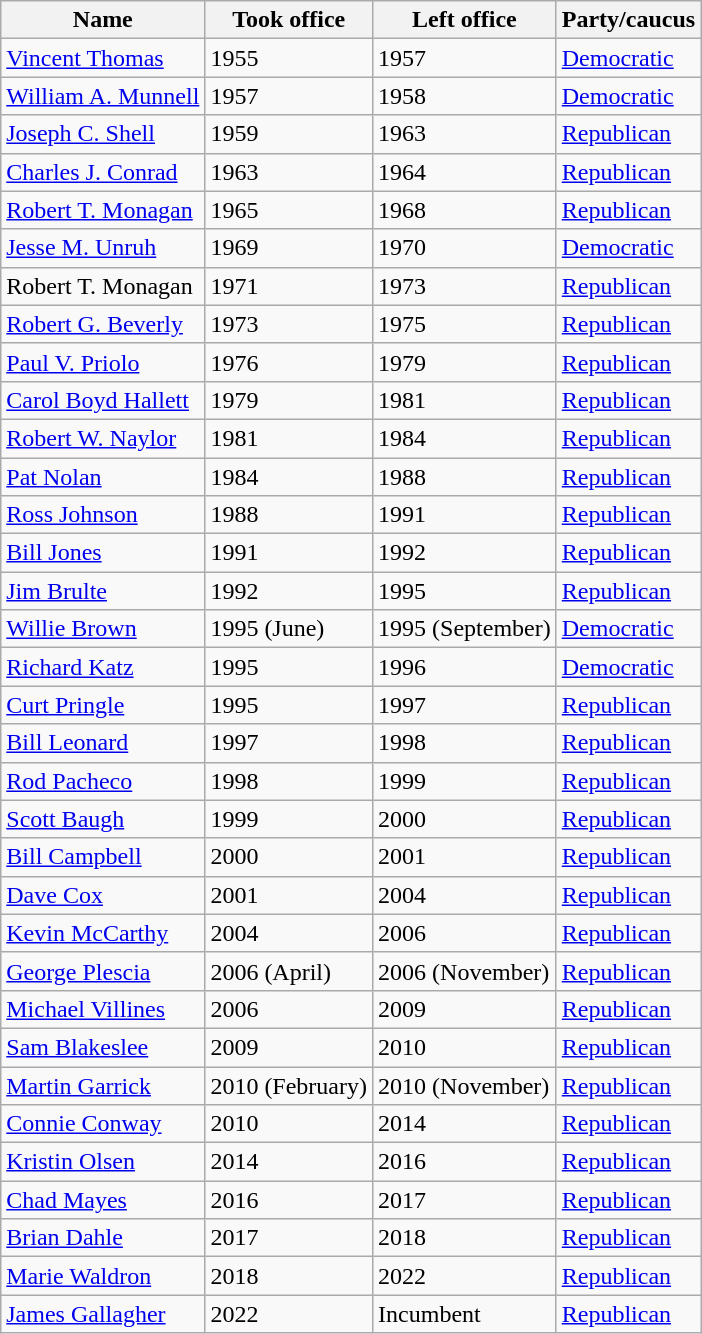<table class="wikitable">
<tr>
<th>Name</th>
<th>Took office</th>
<th>Left office</th>
<th>Party/caucus</th>
</tr>
<tr>
<td><a href='#'>Vincent Thomas</a></td>
<td>1955</td>
<td>1957</td>
<td><a href='#'>Democratic</a></td>
</tr>
<tr>
<td><a href='#'>William A. Munnell</a></td>
<td>1957</td>
<td>1958</td>
<td><a href='#'>Democratic</a></td>
</tr>
<tr>
<td><a href='#'>Joseph C. Shell</a></td>
<td>1959</td>
<td>1963</td>
<td><a href='#'>Republican</a></td>
</tr>
<tr>
<td><a href='#'>Charles J. Conrad</a></td>
<td>1963</td>
<td>1964</td>
<td><a href='#'>Republican</a></td>
</tr>
<tr>
<td><a href='#'>Robert T. Monagan</a></td>
<td>1965</td>
<td>1968</td>
<td><a href='#'>Republican</a></td>
</tr>
<tr>
<td><a href='#'>Jesse M. Unruh</a></td>
<td>1969</td>
<td>1970</td>
<td><a href='#'>Democratic</a></td>
</tr>
<tr>
<td>Robert T. Monagan</td>
<td>1971</td>
<td>1973</td>
<td><a href='#'>Republican</a></td>
</tr>
<tr>
<td><a href='#'>Robert G. Beverly</a></td>
<td>1973</td>
<td>1975</td>
<td><a href='#'>Republican</a></td>
</tr>
<tr>
<td><a href='#'>Paul V. Priolo</a></td>
<td>1976</td>
<td>1979</td>
<td><a href='#'>Republican</a></td>
</tr>
<tr>
<td><a href='#'>Carol Boyd Hallett</a></td>
<td>1979</td>
<td>1981</td>
<td><a href='#'>Republican</a></td>
</tr>
<tr>
<td><a href='#'>Robert W. Naylor</a></td>
<td>1981</td>
<td>1984</td>
<td><a href='#'>Republican</a></td>
</tr>
<tr>
<td><a href='#'>Pat Nolan</a></td>
<td>1984</td>
<td>1988</td>
<td><a href='#'>Republican</a></td>
</tr>
<tr>
<td><a href='#'>Ross Johnson</a></td>
<td>1988</td>
<td>1991</td>
<td><a href='#'>Republican</a></td>
</tr>
<tr>
<td><a href='#'>Bill Jones</a></td>
<td>1991</td>
<td>1992</td>
<td><a href='#'>Republican</a></td>
</tr>
<tr>
<td><a href='#'>Jim Brulte</a></td>
<td>1992</td>
<td>1995</td>
<td><a href='#'>Republican</a></td>
</tr>
<tr>
<td><a href='#'>Willie Brown</a></td>
<td>1995 (June)</td>
<td>1995 (September)</td>
<td><a href='#'>Democratic</a></td>
</tr>
<tr>
<td><a href='#'>Richard Katz</a></td>
<td>1995</td>
<td>1996</td>
<td><a href='#'>Democratic</a></td>
</tr>
<tr>
<td><a href='#'>Curt Pringle</a></td>
<td>1995</td>
<td>1997</td>
<td><a href='#'>Republican</a></td>
</tr>
<tr>
<td><a href='#'>Bill Leonard</a></td>
<td>1997</td>
<td>1998</td>
<td><a href='#'>Republican</a></td>
</tr>
<tr>
<td><a href='#'>Rod Pacheco</a></td>
<td>1998</td>
<td>1999</td>
<td><a href='#'>Republican</a></td>
</tr>
<tr>
<td><a href='#'>Scott Baugh</a></td>
<td>1999</td>
<td>2000</td>
<td><a href='#'>Republican</a></td>
</tr>
<tr>
<td><a href='#'>Bill Campbell</a></td>
<td>2000</td>
<td>2001</td>
<td><a href='#'>Republican</a></td>
</tr>
<tr>
<td><a href='#'>Dave Cox</a></td>
<td>2001</td>
<td>2004</td>
<td><a href='#'>Republican</a></td>
</tr>
<tr>
<td><a href='#'>Kevin McCarthy</a></td>
<td>2004</td>
<td>2006</td>
<td><a href='#'>Republican</a></td>
</tr>
<tr>
<td><a href='#'>George Plescia</a></td>
<td>2006 (April)</td>
<td>2006 (November)</td>
<td><a href='#'>Republican</a></td>
</tr>
<tr>
<td><a href='#'>Michael Villines</a></td>
<td>2006</td>
<td>2009</td>
<td><a href='#'>Republican</a></td>
</tr>
<tr>
<td><a href='#'>Sam Blakeslee</a></td>
<td>2009</td>
<td>2010</td>
<td><a href='#'>Republican</a></td>
</tr>
<tr>
<td><a href='#'>Martin Garrick</a></td>
<td>2010 (February)</td>
<td>2010 (November)</td>
<td><a href='#'>Republican</a></td>
</tr>
<tr>
<td><a href='#'>Connie Conway</a></td>
<td>2010</td>
<td>2014</td>
<td><a href='#'>Republican</a></td>
</tr>
<tr>
<td><a href='#'>Kristin Olsen</a></td>
<td>2014</td>
<td>2016</td>
<td><a href='#'>Republican</a></td>
</tr>
<tr>
<td><a href='#'>Chad Mayes</a></td>
<td>2016</td>
<td>2017</td>
<td><a href='#'>Republican</a></td>
</tr>
<tr>
<td><a href='#'>Brian Dahle</a></td>
<td>2017</td>
<td>2018</td>
<td><a href='#'>Republican</a></td>
</tr>
<tr>
<td><a href='#'>Marie Waldron</a></td>
<td>2018</td>
<td>2022</td>
<td><a href='#'>Republican</a></td>
</tr>
<tr>
<td><a href='#'>James Gallagher</a></td>
<td>2022</td>
<td>Incumbent</td>
<td><a href='#'>Republican</a></td>
</tr>
</table>
